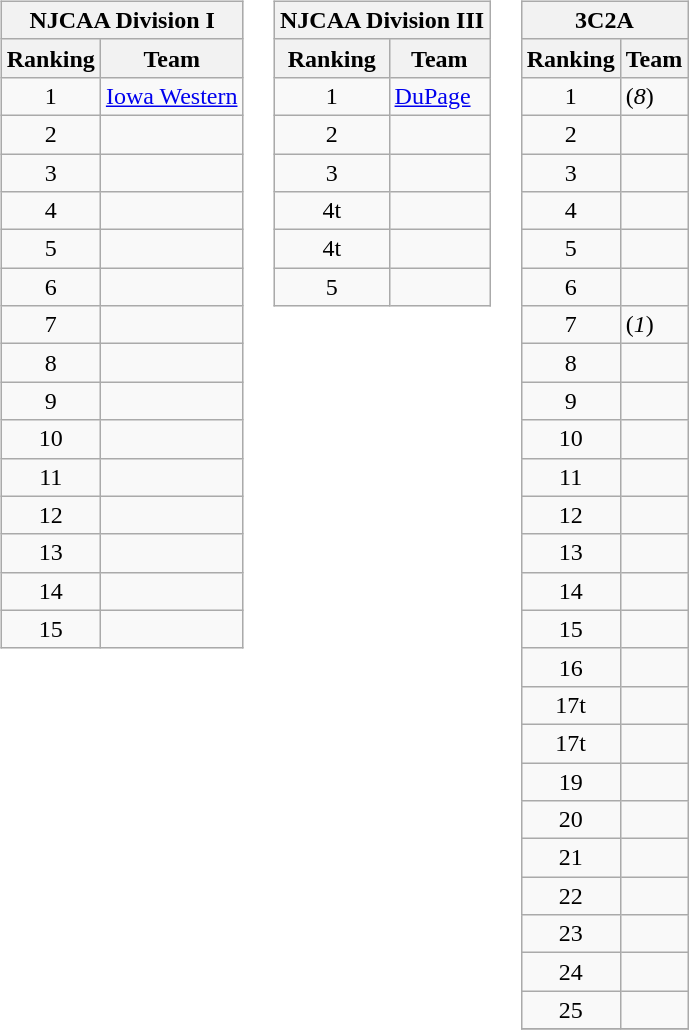<table>
<tr style="vertical-align:top;">
<td><br><table class="wikitable" style="text-align:center;">
<tr>
<th colspan=2>NJCAA Division I</th>
</tr>
<tr>
<th>Ranking</th>
<th>Team</th>
</tr>
<tr>
<td>1</td>
<td align=left><a href='#'>Iowa Western</a></td>
</tr>
<tr>
<td>2</td>
<td align=left></td>
</tr>
<tr>
<td>3</td>
<td align=left></td>
</tr>
<tr>
<td>4</td>
<td align=left></td>
</tr>
<tr>
<td>5</td>
<td align=left></td>
</tr>
<tr>
<td>6</td>
<td align=left></td>
</tr>
<tr>
<td>7</td>
<td align=left></td>
</tr>
<tr>
<td>8</td>
<td align=left></td>
</tr>
<tr>
<td>9</td>
<td align=left></td>
</tr>
<tr>
<td>10</td>
<td align=left></td>
</tr>
<tr>
<td>11</td>
<td align=left></td>
</tr>
<tr>
<td>12</td>
<td align=left></td>
</tr>
<tr>
<td>13</td>
<td align=left></td>
</tr>
<tr>
<td>14</td>
<td align=left></td>
</tr>
<tr>
<td>15</td>
<td align=left></td>
</tr>
</table>
</td>
<td><br><table class="wikitable" style="text-align:center;">
<tr>
<th colspan=2>NJCAA Division III</th>
</tr>
<tr>
<th>Ranking</th>
<th>Team</th>
</tr>
<tr>
<td>1</td>
<td align=left><a href='#'>DuPage</a></td>
</tr>
<tr>
<td>2</td>
<td align=left></td>
</tr>
<tr>
<td>3</td>
<td align=left></td>
</tr>
<tr>
<td>4t</td>
<td align=left></td>
</tr>
<tr>
<td>4t</td>
<td align=left></td>
</tr>
<tr>
<td>5</td>
<td align=left></td>
</tr>
</table>
</td>
<td><br><table class="wikitable" style="text-align:center;">
<tr>
<th colspan=2>3C2A</th>
</tr>
<tr>
<th>Ranking</th>
<th>Team</th>
</tr>
<tr>
<td>1</td>
<td align=left> (<em>8</em>)</td>
</tr>
<tr>
<td>2</td>
<td align=left></td>
</tr>
<tr>
<td>3</td>
<td align=left></td>
</tr>
<tr>
<td>4</td>
<td align=left></td>
</tr>
<tr>
<td>5</td>
<td align=left></td>
</tr>
<tr>
<td>6</td>
<td align=left></td>
</tr>
<tr>
<td>7</td>
<td align=left> (<em>1</em>)</td>
</tr>
<tr>
<td>8</td>
<td align=left></td>
</tr>
<tr>
<td>9</td>
<td align=left></td>
</tr>
<tr>
<td>10</td>
<td align=left></td>
</tr>
<tr>
<td>11</td>
<td align=left></td>
</tr>
<tr>
<td>12</td>
<td align=left></td>
</tr>
<tr>
<td>13</td>
<td align=left></td>
</tr>
<tr>
<td>14</td>
<td align=left></td>
</tr>
<tr>
<td>15</td>
<td align=left></td>
</tr>
<tr>
<td>16</td>
<td align=left></td>
</tr>
<tr>
<td>17t</td>
<td align=left></td>
</tr>
<tr>
<td>17t</td>
<td align=left></td>
</tr>
<tr>
<td>19</td>
<td align=left></td>
</tr>
<tr>
<td>20</td>
<td align=left></td>
</tr>
<tr>
<td>21</td>
<td align=left></td>
</tr>
<tr>
<td>22</td>
<td align=left></td>
</tr>
<tr>
<td>23</td>
<td align=left></td>
</tr>
<tr>
<td>24</td>
<td align=left></td>
</tr>
<tr>
<td>25</td>
<td align=left></td>
</tr>
<tr>
</tr>
</table>
</td>
</tr>
</table>
